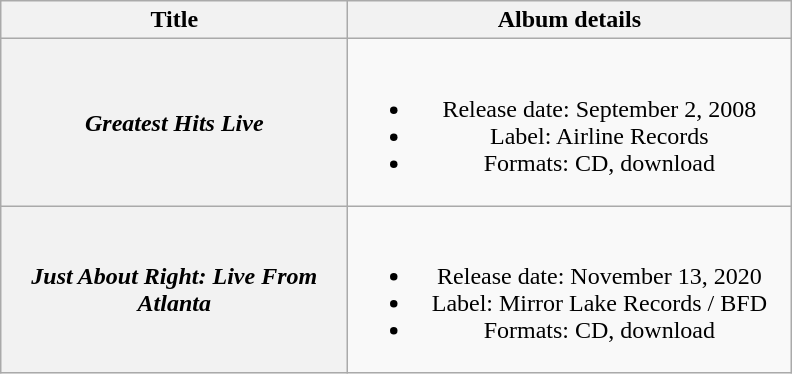<table class="wikitable plainrowheaders" style="text-align:center;">
<tr>
<th style="width:14em;">Title</th>
<th style="width:18em;">Album details</th>
</tr>
<tr>
<th scope="row"><em>Greatest Hits Live</em></th>
<td><br><ul><li>Release date: September 2, 2008</li><li>Label: Airline Records</li><li>Formats: CD, download</li></ul></td>
</tr>
<tr>
<th scope="row"><em>Just About Right: Live From Atlanta</em></th>
<td><br><ul><li>Release date: November 13, 2020</li><li>Label: Mirror Lake Records / BFD</li><li>Formats: CD, download</li></ul></td>
</tr>
</table>
